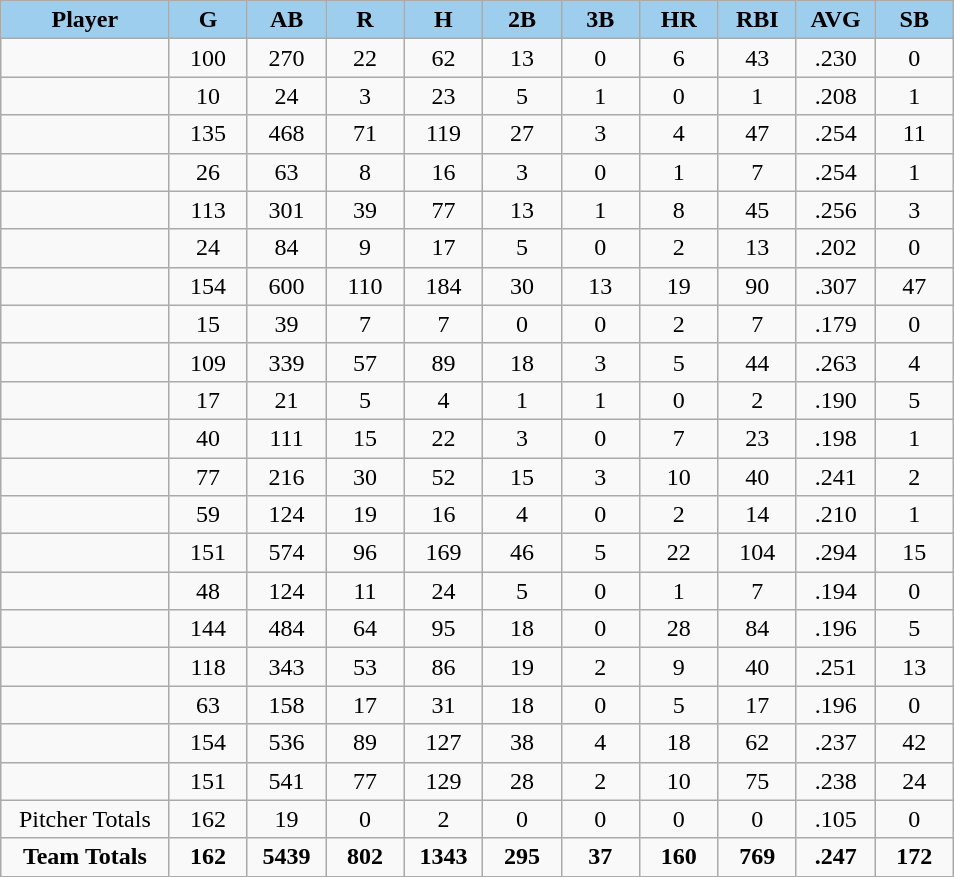<table class="wikitable sortable">
<tr>
<th style="background:#9eceee; width:15%;">Player</th>
<th style="background:#9eceee; width:7%;">G</th>
<th style="background:#9eceee; width:7%;">AB</th>
<th style="background:#9eceee; width:7%;">R</th>
<th style="background:#9eceee; width:7%;">H</th>
<th style="background:#9eceee; width:7%;">2B</th>
<th style="background:#9eceee; width:7%;">3B</th>
<th style="background:#9eceee; width:7%;">HR</th>
<th style="background:#9eceee; width:7%;">RBI</th>
<th style="background:#9eceee; width:7%;">AVG</th>
<th style="background:#9eceee; width:7%;">SB</th>
</tr>
<tr style="text-align:center;">
<td></td>
<td>100</td>
<td>270</td>
<td>22</td>
<td>62</td>
<td>13</td>
<td>0</td>
<td>6</td>
<td>43</td>
<td>.230</td>
<td>0</td>
</tr>
<tr style="text-align:center;">
<td></td>
<td>10</td>
<td>24</td>
<td>3</td>
<td>23</td>
<td>5</td>
<td>1</td>
<td>0</td>
<td>1</td>
<td>.208</td>
<td>1</td>
</tr>
<tr style="text-align:center;">
<td></td>
<td>135</td>
<td>468</td>
<td>71</td>
<td>119</td>
<td>27</td>
<td>3</td>
<td>4</td>
<td>47</td>
<td>.254</td>
<td>11</td>
</tr>
<tr style="text-align:center;">
<td></td>
<td>26</td>
<td>63</td>
<td>8</td>
<td>16</td>
<td>3</td>
<td>0</td>
<td>1</td>
<td>7</td>
<td>.254</td>
<td>1</td>
</tr>
<tr style="text-align:center;">
<td></td>
<td>113</td>
<td>301</td>
<td>39</td>
<td>77</td>
<td>13</td>
<td>1</td>
<td>8</td>
<td>45</td>
<td>.256</td>
<td>3</td>
</tr>
<tr style="text-align:center;">
<td></td>
<td>24</td>
<td>84</td>
<td>9</td>
<td>17</td>
<td>5</td>
<td>0</td>
<td>2</td>
<td>13</td>
<td>.202</td>
<td>0</td>
</tr>
<tr style="text-align:center;">
<td></td>
<td>154</td>
<td>600</td>
<td>110</td>
<td>184</td>
<td>30</td>
<td>13</td>
<td>19</td>
<td>90</td>
<td>.307</td>
<td>47</td>
</tr>
<tr style="text-align:center;">
<td></td>
<td>15</td>
<td>39</td>
<td>7</td>
<td>7</td>
<td>0</td>
<td>0</td>
<td>2</td>
<td>7</td>
<td>.179</td>
<td>0</td>
</tr>
<tr style="text-align:center;">
<td></td>
<td>109</td>
<td>339</td>
<td>57</td>
<td>89</td>
<td>18</td>
<td>3</td>
<td>5</td>
<td>44</td>
<td>.263</td>
<td>4</td>
</tr>
<tr style="text-align:center;">
<td></td>
<td>17</td>
<td>21</td>
<td>5</td>
<td>4</td>
<td>1</td>
<td>1</td>
<td>0</td>
<td>2</td>
<td>.190</td>
<td>5</td>
</tr>
<tr style="text-align:center;">
<td></td>
<td>40</td>
<td>111</td>
<td>15</td>
<td>22</td>
<td>3</td>
<td>0</td>
<td>7</td>
<td>23</td>
<td>.198</td>
<td>1</td>
</tr>
<tr style="text-align:center;">
<td></td>
<td>77</td>
<td>216</td>
<td>30</td>
<td>52</td>
<td>15</td>
<td>3</td>
<td>10</td>
<td>40</td>
<td>.241</td>
<td>2</td>
</tr>
<tr style="text-align:center;">
<td></td>
<td>59</td>
<td>124</td>
<td>19</td>
<td>16</td>
<td>4</td>
<td>0</td>
<td>2</td>
<td>14</td>
<td>.210</td>
<td>1</td>
</tr>
<tr style="text-align:center;">
<td></td>
<td>151</td>
<td>574</td>
<td>96</td>
<td>169</td>
<td>46</td>
<td>5</td>
<td>22</td>
<td>104</td>
<td>.294</td>
<td>15</td>
</tr>
<tr style="text-align:center;">
<td></td>
<td>48</td>
<td>124</td>
<td>11</td>
<td>24</td>
<td>5</td>
<td>0</td>
<td>1</td>
<td>7</td>
<td>.194</td>
<td>0</td>
</tr>
<tr style="text-align:center;">
<td></td>
<td>144</td>
<td>484</td>
<td>64</td>
<td>95</td>
<td>18</td>
<td>0</td>
<td>28</td>
<td>84</td>
<td>.196</td>
<td>5</td>
</tr>
<tr style="text-align:center;">
<td></td>
<td>118</td>
<td>343</td>
<td>53</td>
<td>86</td>
<td>19</td>
<td>2</td>
<td>9</td>
<td>40</td>
<td>.251</td>
<td>13</td>
</tr>
<tr style="text-align:center;">
<td></td>
<td>63</td>
<td>158</td>
<td>17</td>
<td>31</td>
<td>18</td>
<td>0</td>
<td>5</td>
<td>17</td>
<td>.196</td>
<td>0</td>
</tr>
<tr style="text-align:center;">
<td></td>
<td>154</td>
<td>536</td>
<td>89</td>
<td>127</td>
<td>38</td>
<td>4</td>
<td>18</td>
<td>62</td>
<td>.237</td>
<td>42</td>
</tr>
<tr style="text-align:center;">
<td></td>
<td>151</td>
<td>541</td>
<td>77</td>
<td>129</td>
<td>28</td>
<td>2</td>
<td>10</td>
<td>75</td>
<td>.238</td>
<td>24</td>
</tr>
<tr style="text-align:center;">
<td>Pitcher Totals</td>
<td>162</td>
<td>19</td>
<td>0</td>
<td>2</td>
<td>0</td>
<td>0</td>
<td>0</td>
<td>0</td>
<td>.105</td>
<td>0</td>
</tr>
<tr style="text-align:center;">
<td><strong>Team Totals</strong></td>
<td><strong>162</strong></td>
<td><strong>5439</strong></td>
<td><strong>802</strong></td>
<td><strong>1343</strong></td>
<td><strong>295</strong></td>
<td><strong>37</strong></td>
<td><strong>160</strong></td>
<td><strong>769</strong></td>
<td><strong>.247</strong></td>
<td><strong>172</strong></td>
</tr>
</table>
